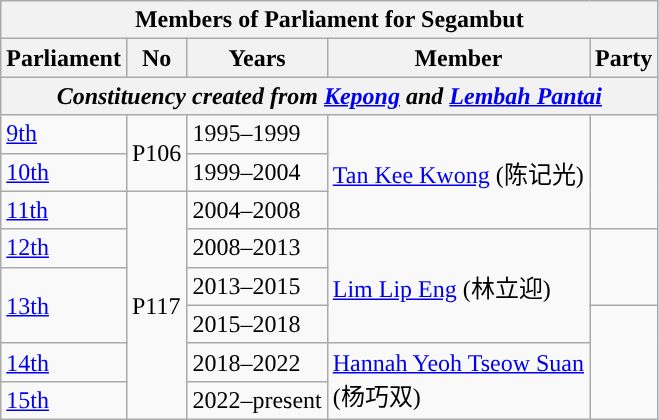<table class=wikitable>
<tr>
<th colspan="5">Members of Parliament for Segambut</th>
</tr>
<tr>
<th>Parliament</th>
<th>No</th>
<th>Years</th>
<th>Member</th>
<th>Party</th>
</tr>
<tr>
<th colspan="5" align="center"><em>Constituency created from <a href='#'>Kepong</a> and <a href='#'>Lembah Pantai</a></em></th>
</tr>
<tr>
<td><a href='#'>9th</a></td>
<td rowspan="2">P106</td>
<td>1995–1999</td>
<td rowspan=3><a href='#'>Tan Kee Kwong</a> (陈记光)</td>
<td rowspan="3"></td>
</tr>
<tr>
<td><a href='#'>10th</a></td>
<td>1999–2004</td>
</tr>
<tr>
<td><a href='#'>11th</a></td>
<td rowspan=6>P117</td>
<td>2004–2008</td>
</tr>
<tr>
<td><a href='#'>12th</a></td>
<td>2008–2013</td>
<td rowspan=3><a href='#'>Lim Lip Eng</a>   (林立迎)</td>
<td rowspan="2"></td>
</tr>
<tr>
<td rowspan=2><a href='#'>13th</a></td>
<td>2013–2015</td>
</tr>
<tr>
<td>2015–2018</td>
<td rowspan=3></td>
</tr>
<tr>
<td><a href='#'>14th</a></td>
<td>2018–2022</td>
<td rowspan="2"><a href='#'>Hannah Yeoh Tseow Suan</a>  <br>(杨巧双)</td>
</tr>
<tr>
<td><a href='#'>15th</a></td>
<td>2022–present</td>
</tr>
</table>
